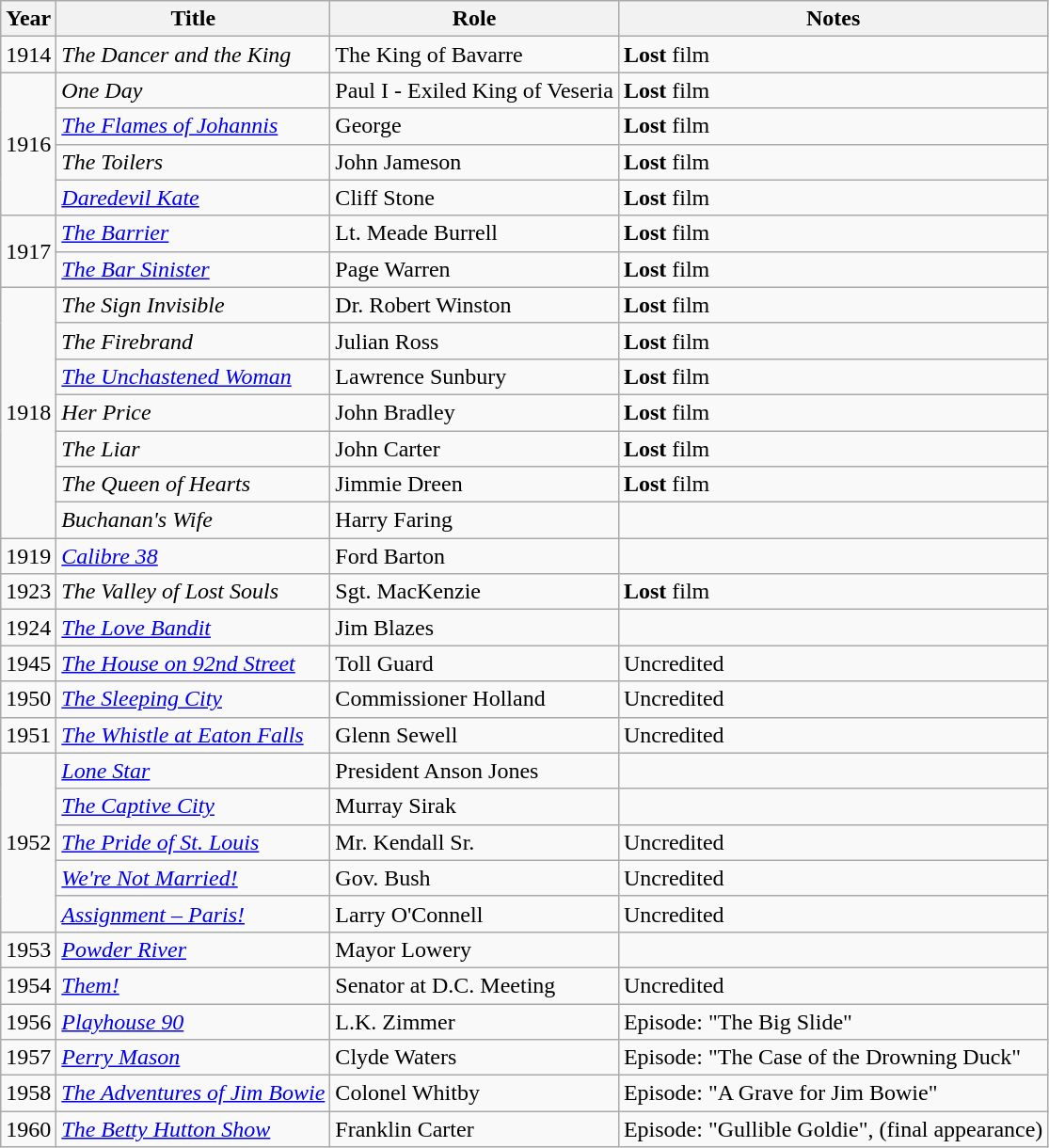<table class="wikitable sortable">
<tr>
<th>Year</th>
<th>Title</th>
<th>Role</th>
<th class="unsortable">Notes</th>
</tr>
<tr>
<td>1914</td>
<td><em>The Dancer and the King</em></td>
<td>The King of Bavarre</td>
<td><strong>Lost</strong> film</td>
</tr>
<tr>
<td rowspan=4>1916</td>
<td><em>One Day</em></td>
<td>Paul I - Exiled King of Veseria</td>
<td><strong>Lost</strong> film</td>
</tr>
<tr>
<td><em><a href='#'>The Flames of Johannis</a></em></td>
<td>George</td>
<td><strong>Lost</strong> film</td>
</tr>
<tr>
<td><em>The Toilers</em></td>
<td>John Jameson</td>
<td><strong>Lost</strong> film</td>
</tr>
<tr>
<td><em><a href='#'>Daredevil Kate</a></em></td>
<td>Cliff Stone</td>
<td><strong>Lost</strong> film</td>
</tr>
<tr>
<td rowspan=2>1917</td>
<td><em><a href='#'>The Barrier</a></em></td>
<td>Lt. Meade Burrell</td>
<td><strong>Lost</strong> film</td>
</tr>
<tr>
<td><em><a href='#'>The Bar Sinister</a></em></td>
<td>Page Warren</td>
<td><strong>Lost</strong> film</td>
</tr>
<tr>
<td rowspan=7>1918</td>
<td><em>The Sign Invisible</em></td>
<td>Dr. Robert Winston</td>
<td><strong>Lost</strong> film</td>
</tr>
<tr>
<td><em>The Firebrand</em></td>
<td>Julian Ross</td>
<td><strong>Lost</strong> film</td>
</tr>
<tr>
<td><em><a href='#'>The Unchastened Woman</a></em></td>
<td>Lawrence Sunbury</td>
<td><strong>Lost</strong> film</td>
</tr>
<tr>
<td><em>Her Price</em></td>
<td>John Bradley</td>
<td><strong>Lost</strong> film</td>
</tr>
<tr>
<td><em>The Liar</em></td>
<td>John Carter</td>
<td><strong>Lost</strong> film</td>
</tr>
<tr>
<td><em>The Queen of Hearts</em></td>
<td>Jimmie Dreen</td>
<td><strong>Lost</strong> film</td>
</tr>
<tr>
<td><em>Buchanan's Wife</em></td>
<td>Harry Faring</td>
<td></td>
</tr>
<tr>
<td>1919</td>
<td><em><a href='#'>Calibre 38</a></em></td>
<td>Ford Barton</td>
<td></td>
</tr>
<tr>
<td>1923</td>
<td><em>The Valley of Lost Souls</em></td>
<td>Sgt. MacKenzie</td>
<td><strong>Lost</strong> film</td>
</tr>
<tr>
<td>1924</td>
<td><em><a href='#'>The Love Bandit</a></em></td>
<td>Jim Blazes</td>
<td></td>
</tr>
<tr>
<td>1945</td>
<td><em><a href='#'>The House on 92nd Street</a></em></td>
<td>Toll Guard</td>
<td>Uncredited</td>
</tr>
<tr>
<td>1950</td>
<td><em><a href='#'>The Sleeping City</a></em></td>
<td>Commissioner Holland</td>
<td>Uncredited</td>
</tr>
<tr>
<td>1951</td>
<td><em><a href='#'>The Whistle at Eaton Falls</a></em></td>
<td>Glenn Sewell</td>
<td>Uncredited</td>
</tr>
<tr>
<td rowspan=5>1952</td>
<td><em><a href='#'>Lone Star</a></em></td>
<td>President Anson Jones</td>
<td></td>
</tr>
<tr>
<td><em><a href='#'>The Captive City</a></em></td>
<td>Murray Sirak</td>
<td></td>
</tr>
<tr>
<td><em><a href='#'>The Pride of St. Louis</a></em></td>
<td>Mr. Kendall Sr.</td>
<td>Uncredited</td>
</tr>
<tr>
<td><em><a href='#'>We're Not Married!</a></em></td>
<td>Gov. Bush</td>
<td>Uncredited</td>
</tr>
<tr>
<td><em><a href='#'>Assignment – Paris!</a></em></td>
<td>Larry O'Connell</td>
<td>Uncredited</td>
</tr>
<tr>
<td>1953</td>
<td><em><a href='#'>Powder River</a></em></td>
<td>Mayor Lowery</td>
<td></td>
</tr>
<tr>
<td>1954</td>
<td><em><a href='#'>Them!</a></em></td>
<td>Senator at D.C. Meeting</td>
<td>Uncredited</td>
</tr>
<tr>
<td>1956</td>
<td><em><a href='#'>Playhouse 90</a></em></td>
<td>L.K. Zimmer</td>
<td>Episode: "The Big Slide"</td>
</tr>
<tr>
<td>1957</td>
<td><em><a href='#'>Perry Mason</a></em></td>
<td>Clyde Waters</td>
<td>Episode: "The Case of the Drowning Duck"</td>
</tr>
<tr>
<td>1958</td>
<td><em><a href='#'>The Adventures of Jim Bowie</a></em></td>
<td>Colonel Whitby</td>
<td>Episode: "A Grave for Jim Bowie"</td>
</tr>
<tr>
<td>1960</td>
<td><em><a href='#'>The Betty Hutton Show</a></em></td>
<td>Franklin Carter</td>
<td>Episode: "Gullible Goldie", (final appearance)</td>
</tr>
</table>
